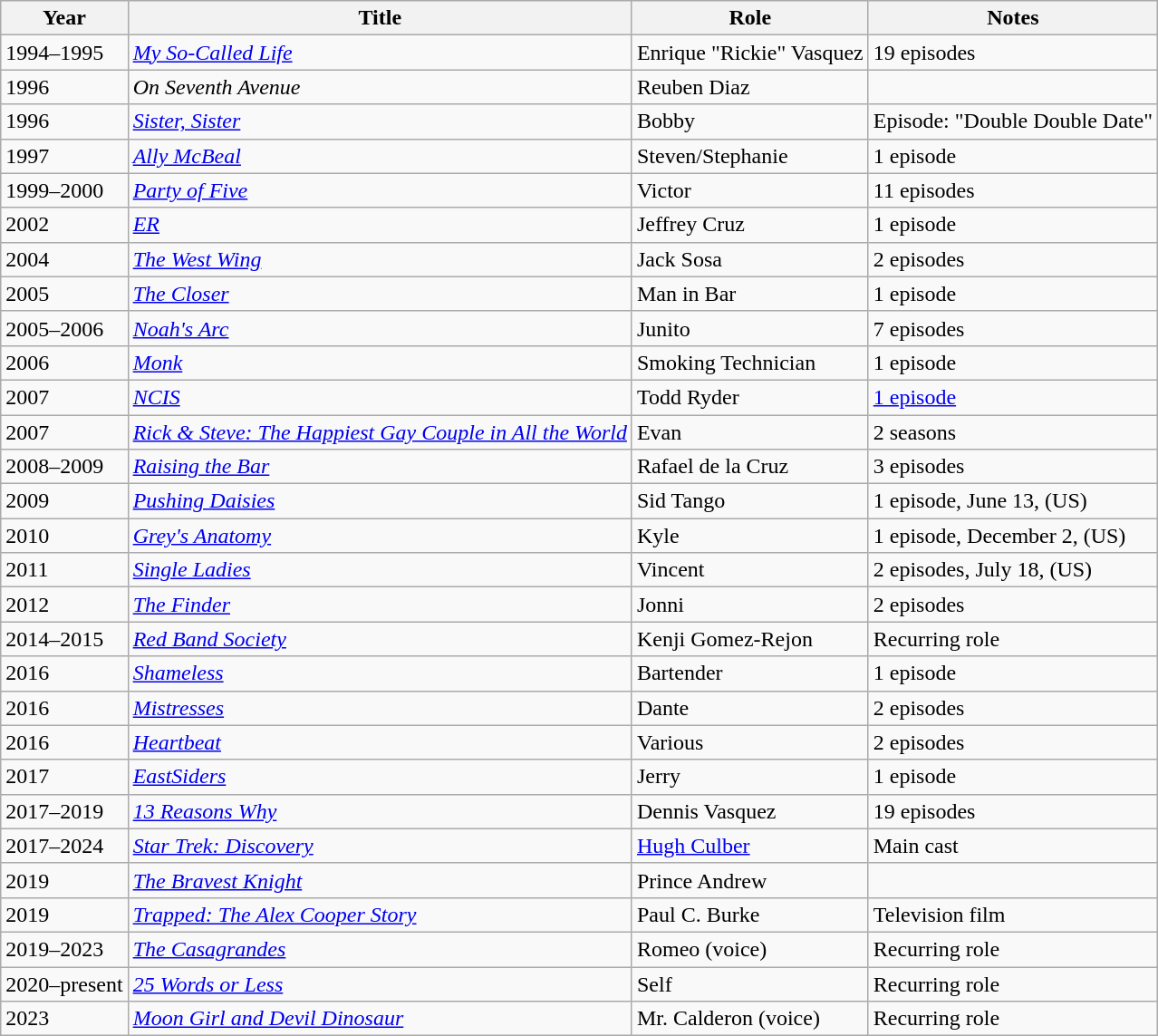<table class="wikitable">
<tr>
<th>Year</th>
<th>Title</th>
<th>Role</th>
<th>Notes</th>
</tr>
<tr>
<td>1994–1995</td>
<td><em><a href='#'>My So-Called Life</a></em></td>
<td>Enrique "Rickie" Vasquez</td>
<td>19 episodes</td>
</tr>
<tr>
<td>1996</td>
<td><em>On Seventh Avenue</em></td>
<td>Reuben Diaz</td>
<td></td>
</tr>
<tr>
<td>1996</td>
<td><em><a href='#'>Sister, Sister</a></em></td>
<td>Bobby</td>
<td>Episode: "Double Double Date"</td>
</tr>
<tr>
<td>1997</td>
<td><em><a href='#'>Ally McBeal</a></em></td>
<td>Steven/Stephanie</td>
<td>1 episode</td>
</tr>
<tr>
<td>1999–2000</td>
<td><em><a href='#'>Party of Five</a></em></td>
<td>Victor</td>
<td>11 episodes</td>
</tr>
<tr>
<td>2002</td>
<td><em><a href='#'>ER</a></em></td>
<td>Jeffrey Cruz</td>
<td>1 episode</td>
</tr>
<tr>
<td>2004</td>
<td><em><a href='#'>The West Wing</a></em></td>
<td>Jack Sosa</td>
<td>2 episodes</td>
</tr>
<tr>
<td>2005</td>
<td><em><a href='#'>The Closer</a></em></td>
<td>Man in Bar</td>
<td>1 episode</td>
</tr>
<tr>
<td>2005–2006</td>
<td><em><a href='#'>Noah's Arc</a></em></td>
<td>Junito</td>
<td>7 episodes</td>
</tr>
<tr>
<td>2006</td>
<td><em><a href='#'>Monk</a></em></td>
<td>Smoking Technician</td>
<td>1 episode</td>
</tr>
<tr>
<td>2007</td>
<td><em><a href='#'>NCIS</a></em></td>
<td>Todd Ryder</td>
<td><a href='#'>1 episode</a></td>
</tr>
<tr>
<td>2007</td>
<td><em><a href='#'>Rick & Steve: The Happiest Gay Couple in All the World</a></em></td>
<td>Evan</td>
<td>2 seasons</td>
</tr>
<tr>
<td>2008–2009</td>
<td><em><a href='#'>Raising the Bar</a></em></td>
<td>Rafael de la Cruz</td>
<td>3 episodes</td>
</tr>
<tr>
<td>2009</td>
<td><em><a href='#'>Pushing Daisies</a></em></td>
<td>Sid Tango</td>
<td>1 episode, June 13, (US)</td>
</tr>
<tr>
<td>2010</td>
<td><em><a href='#'>Grey's Anatomy</a></em></td>
<td>Kyle</td>
<td>1 episode, December 2, (US)</td>
</tr>
<tr>
<td>2011</td>
<td><em><a href='#'>Single Ladies</a></em></td>
<td>Vincent</td>
<td>2 episodes, July 18, (US)</td>
</tr>
<tr>
<td>2012</td>
<td><em><a href='#'>The Finder</a></em></td>
<td>Jonni</td>
<td>2 episodes</td>
</tr>
<tr>
<td>2014–2015</td>
<td><em><a href='#'>Red Band Society</a></em></td>
<td>Kenji Gomez-Rejon</td>
<td>Recurring role</td>
</tr>
<tr>
<td>2016</td>
<td><em><a href='#'>Shameless</a></em></td>
<td>Bartender</td>
<td>1 episode</td>
</tr>
<tr>
<td>2016</td>
<td><em><a href='#'>Mistresses</a></em></td>
<td>Dante</td>
<td>2 episodes</td>
</tr>
<tr>
<td>2016</td>
<td><em><a href='#'>Heartbeat</a></em></td>
<td>Various</td>
<td>2 episodes</td>
</tr>
<tr>
<td>2017</td>
<td><em><a href='#'>EastSiders</a></em></td>
<td>Jerry</td>
<td>1 episode</td>
</tr>
<tr>
<td>2017–2019</td>
<td><em><a href='#'>13 Reasons Why</a></em></td>
<td>Dennis Vasquez</td>
<td>19 episodes</td>
</tr>
<tr>
<td>2017–2024</td>
<td><em><a href='#'>Star Trek: Discovery</a></em></td>
<td><a href='#'>Hugh Culber</a></td>
<td>Main cast</td>
</tr>
<tr>
<td>2019</td>
<td><em><a href='#'>The Bravest Knight</a></em></td>
<td>Prince Andrew</td>
<td></td>
</tr>
<tr>
<td>2019</td>
<td><em><a href='#'>Trapped: The Alex Cooper Story</a></em></td>
<td>Paul C. Burke</td>
<td>Television film</td>
</tr>
<tr>
<td>2019–2023</td>
<td><em><a href='#'>The Casagrandes</a></em></td>
<td>Romeo (voice)</td>
<td>Recurring role</td>
</tr>
<tr>
<td>2020–present</td>
<td><em><a href='#'>25 Words or Less</a></em></td>
<td>Self</td>
<td>Recurring role</td>
</tr>
<tr>
<td>2023</td>
<td><em><a href='#'>Moon Girl and Devil Dinosaur</a></em></td>
<td>Mr. Calderon (voice)</td>
<td>Recurring role</td>
</tr>
</table>
